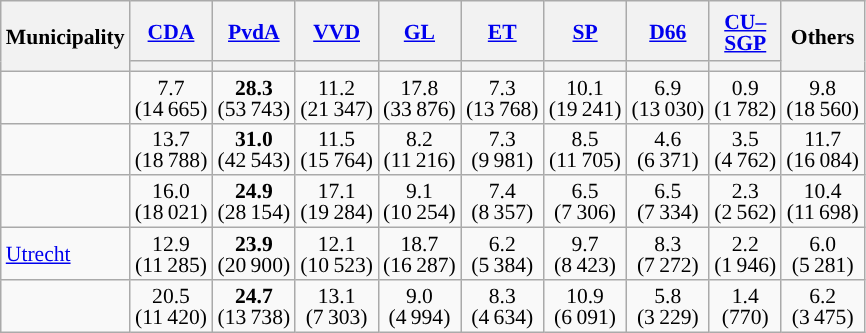<table class="wikitable sortable" style="text-align:center;font-size:90%;line-height:14px">
<tr style="height:40px;">
<th rowspan="2">Municipality</th>
<th style="width:40px;"><a href='#'>CDA</a></th>
<th style="width:40px;"><a href='#'>PvdA</a></th>
<th style="width:40px;"><a href='#'>VVD</a></th>
<th style="width:40px;"><a href='#'>GL</a></th>
<th style="width:40px;"><a href='#'>ET</a></th>
<th style="width:40px;"><a href='#'>SP</a></th>
<th style="width:40px;"><a href='#'>D66</a></th>
<th style="width:40px;"><a href='#'>CU–SGP</a></th>
<th style="width:40px;" rowspan="2">Others</th>
</tr>
<tr>
<th style="background:"></th>
<th style="background:"></th>
<th style="background:"></th>
<th style="background:"></th>
<th style="background:"></th>
<th style="background:"></th>
<th style="background:"></th>
<th style="background:"></th>
</tr>
<tr>
<td align="left"></td>
<td>7.7<br><span>(14 665)</span></td>
<td style="background:"><strong>28.3</strong><br><span>(53 743)</span></td>
<td>11.2<br><span>(21 347)</span></td>
<td>17.8<br><span>(33 876)</span></td>
<td>7.3<br><span>(13 768)</span></td>
<td>10.1<br><span>(19 241)</span></td>
<td>6.9<br><span>(13 030)</span></td>
<td>0.9<br><span>(1 782)</span></td>
<td>9.8<br><span>(18 560)</span></td>
</tr>
<tr>
<td align="left"></td>
<td>13.7<br><span>(18 788)</span></td>
<td style="background:"><strong>31.0</strong><br><span>(42 543)</span></td>
<td>11.5<br><span>(15 764)</span></td>
<td>8.2<br><span>(11 216)</span></td>
<td>7.3<br><span>(9 981)</span></td>
<td>8.5<br><span>(11 705)</span></td>
<td>4.6<br><span>(6 371)</span></td>
<td>3.5<br><span>(4 762)</span></td>
<td>11.7<br><span>(16 084)</span></td>
</tr>
<tr>
<td align="left"></td>
<td>16.0<br><span>(18 021)</span></td>
<td style="background:"><strong>24.9</strong><br><span>(28 154)</span></td>
<td>17.1<br><span>(19 284)</span></td>
<td>9.1<br><span>(10 254)</span></td>
<td>7.4<br><span>(8 357)</span></td>
<td>6.5<br><span>(7 306)</span></td>
<td>6.5<br><span>(7 334)</span></td>
<td>2.3<br><span>(2 562)</span></td>
<td>10.4<br><span>(11 698)</span></td>
</tr>
<tr>
<td align="left"> <a href='#'>Utrecht</a></td>
<td>12.9<br><span>(11 285)</span></td>
<td style="background:"><strong>23.9</strong><br><span>(20 900)</span></td>
<td>12.1<br><span>(10 523)</span></td>
<td>18.7<br><span>(16 287)</span></td>
<td>6.2<br><span>(5 384)</span></td>
<td>9.7<br><span>(8 423)</span></td>
<td>8.3<br><span>(7 272)</span></td>
<td>2.2<br><span>(1 946)</span></td>
<td>6.0<br><span>(5 281)</span></td>
</tr>
<tr>
<td align="left"></td>
<td>20.5<br><span>(11 420)</span></td>
<td style="background:"><strong>24.7</strong><br><span>(13 738)</span></td>
<td>13.1<br><span>(7 303)</span></td>
<td>9.0<br><span>(4 994)</span></td>
<td>8.3<br><span>(4 634)</span></td>
<td>10.9<br><span>(6 091)</span></td>
<td>5.8<br><span>(3 229)</span></td>
<td>1.4<br><span>(770)</span></td>
<td>6.2<br><span>(3 475)</span></td>
</tr>
</table>
